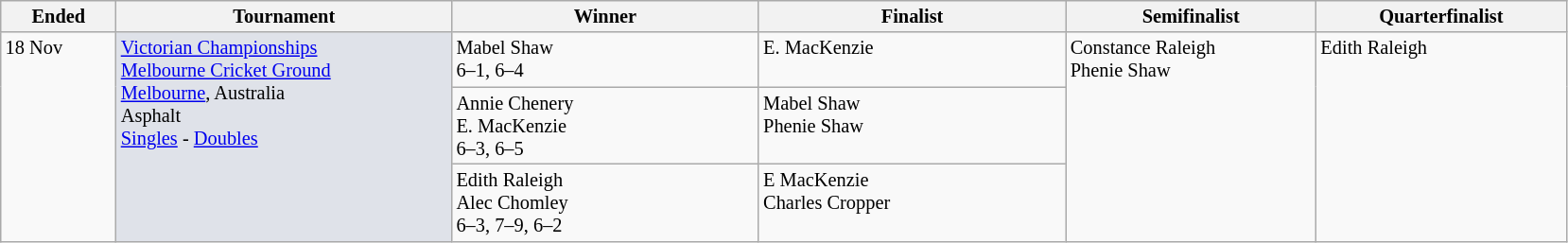<table class="wikitable" style="font-size:85%;">
<tr>
<th width="75">Ended</th>
<th width="230">Tournament</th>
<th width="210">Winner</th>
<th width="210">Finalist</th>
<th width="170">Semifinalist</th>
<th width="170">Quarterfinalist</th>
</tr>
<tr valign=top>
<td rowspan=3>18 Nov</td>
<td style="background:#dfe2e9" rowspan=3><a href='#'>Victorian Championships</a><br><a href='#'>Melbourne Cricket Ground</a><br><a href='#'>Melbourne</a>, Australia<br>Asphalt<br><a href='#'>Singles</a> - <a href='#'>Doubles</a></td>
<td> Mabel Shaw <br>6–1, 6–4</td>
<td> E. MacKenzie</td>
<td rowspan=3> Constance Raleigh<br> Phenie Shaw</td>
<td rowspan=3> Edith Raleigh</td>
</tr>
<tr valign=top>
<td> Annie Chenery<br> E. MacKenzie<br>6–3, 6–5</td>
<td> Mabel Shaw<br> Phenie Shaw</td>
</tr>
<tr valign=top>
<td>  Edith Raleigh<br> Alec Chomley <br>6–3, 7–9, 6–2</td>
<td> E MacKenzie<br> Charles Cropper</td>
</tr>
</table>
